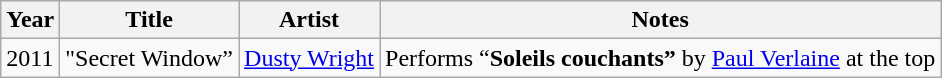<table class="wikitable">
<tr>
<th>Year</th>
<th>Title</th>
<th>Artist</th>
<th>Notes</th>
</tr>
<tr>
<td>2011</td>
<td>"Secret Window”</td>
<td><a href='#'>Dusty Wright</a></td>
<td>Performs “<strong>Soleils couchants”</strong> by <a href='#'>Paul Verlaine</a> at the top</td>
</tr>
</table>
